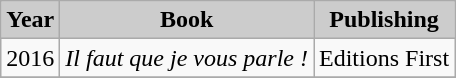<table class="wikitable">
<tr>
<th style="background: #CCCCCC;">Year</th>
<th style="background: #CCCCCC;">Book</th>
<th style="background: #CCCCCC;">Publishing</th>
</tr>
<tr>
<td>2016</td>
<td><em>Il faut que je vous parle !</em></td>
<td>Editions First</td>
</tr>
<tr>
</tr>
</table>
